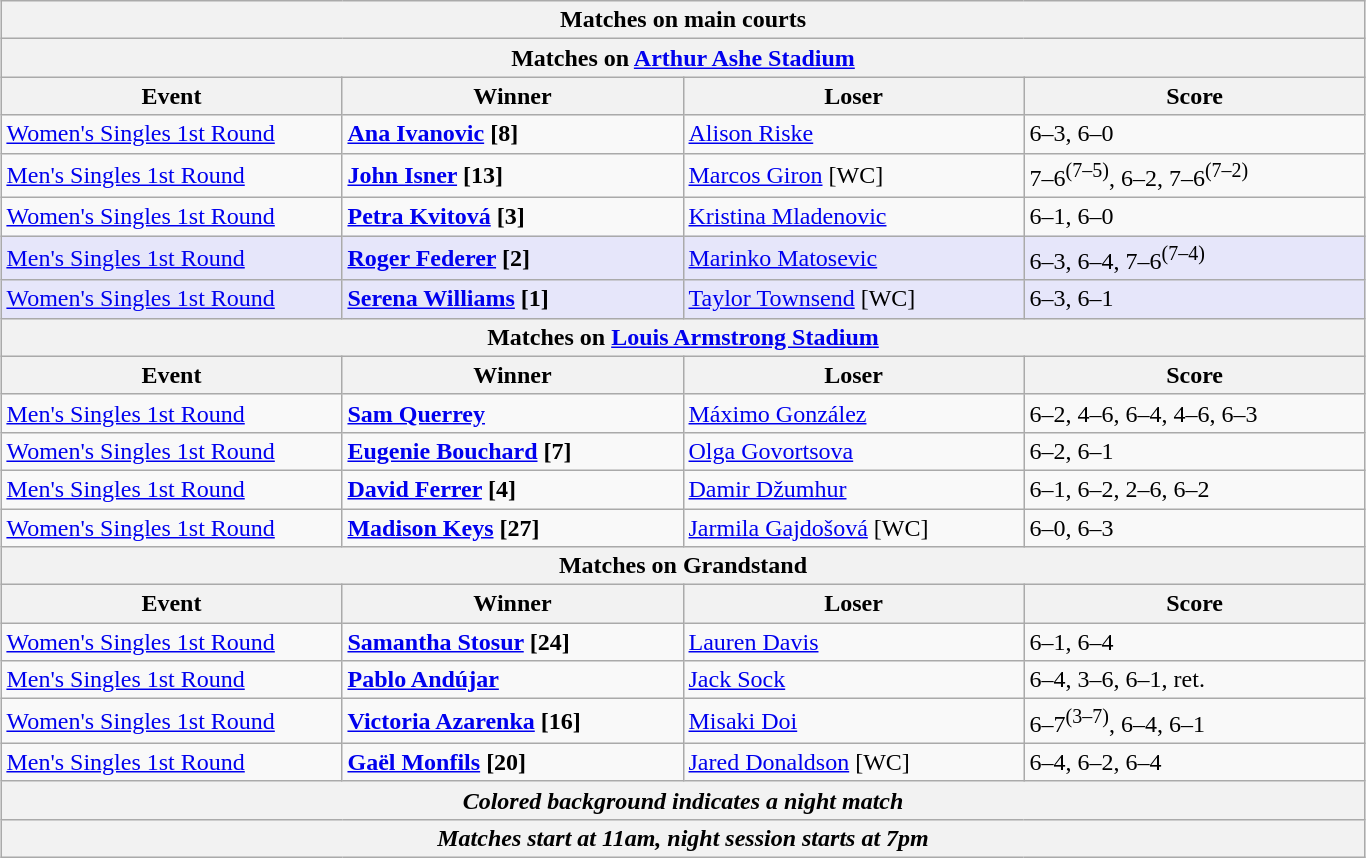<table class="wikitable collapsible uncollapsed" style="margin:auto;">
<tr>
<th colspan="4" style="white-space:nowrap;">Matches on main courts</th>
</tr>
<tr>
<th colspan="4"><strong>Matches on <a href='#'>Arthur Ashe Stadium</a></strong></th>
</tr>
<tr>
<th width=220>Event</th>
<th width=220>Winner</th>
<th width=220>Loser</th>
<th width=220>Score</th>
</tr>
<tr>
<td><a href='#'>Women's Singles 1st Round</a></td>
<td><strong> <a href='#'>Ana Ivanovic</a> [8]</strong></td>
<td> <a href='#'>Alison Riske</a></td>
<td>6–3, 6–0</td>
</tr>
<tr>
<td><a href='#'>Men's Singles 1st Round</a></td>
<td><strong> <a href='#'>John Isner</a> [13]</strong></td>
<td> <a href='#'>Marcos Giron</a> [WC]</td>
<td>7–6<sup>(7–5)</sup>, 6–2, 7–6<sup>(7–2)</sup></td>
</tr>
<tr>
<td><a href='#'>Women's Singles 1st Round</a></td>
<td><strong> <a href='#'>Petra Kvitová</a> [3]</strong></td>
<td> <a href='#'>Kristina Mladenovic</a></td>
<td>6–1, 6–0</td>
</tr>
<tr bgcolor=lavender>
<td><a href='#'>Men's Singles 1st Round</a></td>
<td><strong> <a href='#'>Roger Federer</a> [2]</strong></td>
<td> <a href='#'>Marinko Matosevic</a></td>
<td>6–3, 6–4, 7–6<sup>(7–4)</sup></td>
</tr>
<tr bgcolor=lavender>
<td><a href='#'>Women's Singles 1st Round</a></td>
<td><strong> <a href='#'>Serena Williams</a> [1]</strong></td>
<td> <a href='#'>Taylor Townsend</a> [WC]</td>
<td>6–3, 6–1</td>
</tr>
<tr>
<th colspan="4"><strong>Matches on <a href='#'>Louis Armstrong Stadium</a></strong></th>
</tr>
<tr>
<th width=220>Event</th>
<th width=220>Winner</th>
<th width=220>Loser</th>
<th width=220>Score</th>
</tr>
<tr>
<td><a href='#'>Men's Singles 1st Round</a></td>
<td><strong> <a href='#'>Sam Querrey</a></strong></td>
<td> <a href='#'>Máximo González</a></td>
<td>6–2, 4–6, 6–4, 4–6, 6–3</td>
</tr>
<tr>
<td><a href='#'>Women's Singles 1st Round</a></td>
<td><strong> <a href='#'>Eugenie Bouchard</a> [7]</strong></td>
<td> <a href='#'>Olga Govortsova</a></td>
<td>6–2, 6–1</td>
</tr>
<tr>
<td><a href='#'>Men's Singles 1st Round</a></td>
<td><strong> <a href='#'>David Ferrer</a> [4]</strong></td>
<td> <a href='#'>Damir Džumhur</a></td>
<td>6–1, 6–2, 2–6, 6–2</td>
</tr>
<tr>
<td><a href='#'>Women's Singles 1st Round</a></td>
<td><strong> <a href='#'>Madison Keys</a> [27]</strong></td>
<td> <a href='#'>Jarmila Gajdošová</a> [WC]</td>
<td>6–0, 6–3</td>
</tr>
<tr>
<th colspan="4"><strong>Matches on Grandstand</strong></th>
</tr>
<tr>
<th width=220>Event</th>
<th width=220>Winner</th>
<th width=220>Loser</th>
<th width=220>Score</th>
</tr>
<tr>
<td><a href='#'>Women's Singles 1st Round</a></td>
<td><strong> <a href='#'>Samantha Stosur</a> [24]</strong></td>
<td> <a href='#'>Lauren Davis</a></td>
<td>6–1, 6–4</td>
</tr>
<tr>
<td><a href='#'>Men's Singles 1st Round</a></td>
<td><strong> <a href='#'>Pablo Andújar</a></strong></td>
<td> <a href='#'>Jack Sock</a></td>
<td>6–4, 3–6, 6–1, ret.</td>
</tr>
<tr>
<td><a href='#'>Women's Singles 1st Round</a></td>
<td><strong> <a href='#'>Victoria Azarenka</a> [16]</strong></td>
<td> <a href='#'>Misaki Doi</a></td>
<td>6–7<sup>(3–7)</sup>, 6–4, 6–1</td>
</tr>
<tr>
<td><a href='#'>Men's Singles 1st Round</a></td>
<td><strong> <a href='#'>Gaël Monfils</a> [20]</strong></td>
<td> <a href='#'>Jared Donaldson</a> [WC]</td>
<td>6–4, 6–2, 6–4</td>
</tr>
<tr>
<th colspan=4><em>Colored background indicates a night match</em></th>
</tr>
<tr>
<th colspan=4><em>Matches start at 11am, night session starts at 7pm</em></th>
</tr>
</table>
